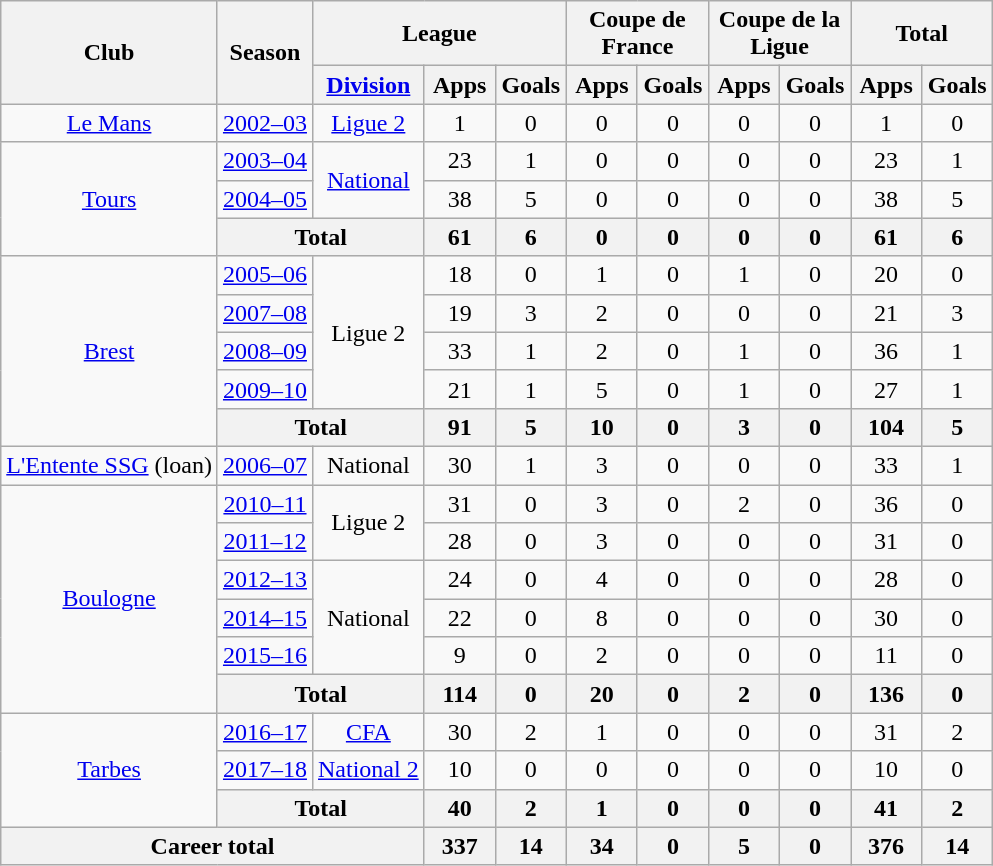<table class="wikitable" style="text-align:center">
<tr>
<th rowspan="2">Club</th>
<th rowspan="2">Season</th>
<th colspan="3">League</th>
<th colspan="2">Coupe de France</th>
<th colspan="2">Coupe de la Ligue</th>
<th colspan="2">Total</th>
</tr>
<tr>
<th><a href='#'>Division</a></th>
<th width="40">Apps</th>
<th width="40">Goals</th>
<th width="40">Apps</th>
<th width="40">Goals</th>
<th width="40">Apps</th>
<th width="40">Goals</th>
<th width="40">Apps</th>
<th width="40">Goals</th>
</tr>
<tr>
<td><a href='#'>Le Mans</a></td>
<td><a href='#'>2002–03</a></td>
<td><a href='#'>Ligue 2</a></td>
<td>1</td>
<td>0</td>
<td>0</td>
<td>0</td>
<td>0</td>
<td>0</td>
<td>1</td>
<td>0</td>
</tr>
<tr>
<td rowspan="3"><a href='#'>Tours</a></td>
<td><a href='#'>2003–04</a></td>
<td rowspan="2"><a href='#'>National</a></td>
<td>23</td>
<td>1</td>
<td>0</td>
<td>0</td>
<td>0</td>
<td>0</td>
<td>23</td>
<td>1</td>
</tr>
<tr>
<td><a href='#'>2004–05</a></td>
<td>38</td>
<td>5</td>
<td>0</td>
<td>0</td>
<td>0</td>
<td>0</td>
<td>38</td>
<td>5</td>
</tr>
<tr>
<th colspan="2">Total</th>
<th>61</th>
<th>6</th>
<th>0</th>
<th>0</th>
<th>0</th>
<th>0</th>
<th>61</th>
<th>6</th>
</tr>
<tr>
<td rowspan="5"><a href='#'>Brest</a></td>
<td><a href='#'>2005–06</a></td>
<td rowspan="4">Ligue 2</td>
<td>18</td>
<td>0</td>
<td>1</td>
<td>0</td>
<td>1</td>
<td>0</td>
<td>20</td>
<td>0</td>
</tr>
<tr>
<td><a href='#'>2007–08</a></td>
<td>19</td>
<td>3</td>
<td>2</td>
<td>0</td>
<td>0</td>
<td>0</td>
<td>21</td>
<td>3</td>
</tr>
<tr>
<td><a href='#'>2008–09</a></td>
<td>33</td>
<td>1</td>
<td>2</td>
<td>0</td>
<td>1</td>
<td>0</td>
<td>36</td>
<td>1</td>
</tr>
<tr>
<td><a href='#'>2009–10</a></td>
<td>21</td>
<td>1</td>
<td>5</td>
<td>0</td>
<td>1</td>
<td>0</td>
<td>27</td>
<td>1</td>
</tr>
<tr>
<th colspan="2">Total</th>
<th>91</th>
<th>5</th>
<th>10</th>
<th>0</th>
<th>3</th>
<th>0</th>
<th>104</th>
<th>5</th>
</tr>
<tr>
<td><a href='#'>L'Entente SSG</a> (loan)</td>
<td><a href='#'>2006–07</a></td>
<td>National</td>
<td>30</td>
<td>1</td>
<td>3</td>
<td>0</td>
<td>0</td>
<td>0</td>
<td>33</td>
<td>1</td>
</tr>
<tr>
<td rowspan="6"><a href='#'>Boulogne</a></td>
<td><a href='#'>2010–11</a></td>
<td rowspan="2">Ligue 2</td>
<td>31</td>
<td>0</td>
<td>3</td>
<td>0</td>
<td>2</td>
<td>0</td>
<td>36</td>
<td>0</td>
</tr>
<tr>
<td><a href='#'>2011–12</a></td>
<td>28</td>
<td>0</td>
<td>3</td>
<td>0</td>
<td>0</td>
<td>0</td>
<td>31</td>
<td>0</td>
</tr>
<tr>
<td><a href='#'>2012–13</a></td>
<td rowspan="3">National</td>
<td>24</td>
<td>0</td>
<td>4</td>
<td>0</td>
<td>0</td>
<td>0</td>
<td>28</td>
<td>0</td>
</tr>
<tr>
<td><a href='#'>2014–15</a></td>
<td>22</td>
<td>0</td>
<td>8</td>
<td>0</td>
<td>0</td>
<td>0</td>
<td>30</td>
<td>0</td>
</tr>
<tr>
<td><a href='#'>2015–16</a></td>
<td>9</td>
<td>0</td>
<td>2</td>
<td>0</td>
<td>0</td>
<td>0</td>
<td>11</td>
<td>0</td>
</tr>
<tr>
<th colspan="2">Total</th>
<th>114</th>
<th>0</th>
<th>20</th>
<th>0</th>
<th>2</th>
<th>0</th>
<th>136</th>
<th>0</th>
</tr>
<tr>
<td rowspan="3"><a href='#'>Tarbes</a></td>
<td><a href='#'>2016–17</a></td>
<td><a href='#'>CFA</a></td>
<td>30</td>
<td>2</td>
<td>1</td>
<td>0</td>
<td>0</td>
<td>0</td>
<td>31</td>
<td>2</td>
</tr>
<tr>
<td><a href='#'>2017–18</a></td>
<td><a href='#'>National 2</a></td>
<td>10</td>
<td>0</td>
<td>0</td>
<td>0</td>
<td>0</td>
<td>0</td>
<td>10</td>
<td>0</td>
</tr>
<tr>
<th colspan="2">Total</th>
<th>40</th>
<th>2</th>
<th>1</th>
<th>0</th>
<th>0</th>
<th>0</th>
<th>41</th>
<th>2</th>
</tr>
<tr>
<th colspan="3">Career total</th>
<th>337</th>
<th>14</th>
<th>34</th>
<th>0</th>
<th>5</th>
<th>0</th>
<th>376</th>
<th>14</th>
</tr>
</table>
